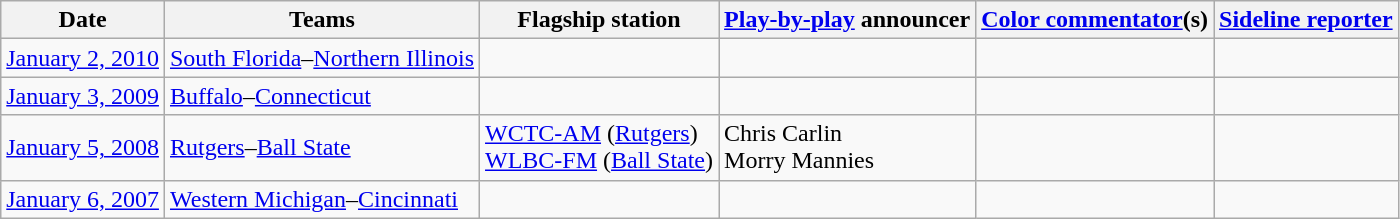<table class="wikitable">
<tr>
<th>Date</th>
<th>Teams</th>
<th>Flagship station</th>
<th><a href='#'>Play-by-play</a> announcer</th>
<th><a href='#'>Color commentator</a>(s)</th>
<th><a href='#'>Sideline reporter</a></th>
</tr>
<tr>
<td><a href='#'>January 2, 2010</a></td>
<td><a href='#'>South Florida</a>–<a href='#'>Northern Illinois</a></td>
<td></td>
<td></td>
<td></td>
<td></td>
</tr>
<tr>
<td><a href='#'>January 3, 2009</a></td>
<td><a href='#'>Buffalo</a>–<a href='#'>Connecticut</a></td>
<td></td>
<td></td>
<td></td>
<td></td>
</tr>
<tr>
<td><a href='#'>January 5, 2008</a></td>
<td><a href='#'>Rutgers</a>–<a href='#'>Ball State</a></td>
<td><a href='#'>WCTC-AM</a> (<a href='#'>Rutgers</a>)<br><a href='#'>WLBC-FM</a> (<a href='#'>Ball State</a>)</td>
<td>Chris Carlin<br>Morry Mannies</td>
<td><br></td>
<td><br></td>
</tr>
<tr>
<td><a href='#'>January 6, 2007</a></td>
<td><a href='#'>Western Michigan</a>–<a href='#'>Cincinnati</a></td>
<td></td>
<td></td>
<td></td>
<td></td>
</tr>
</table>
